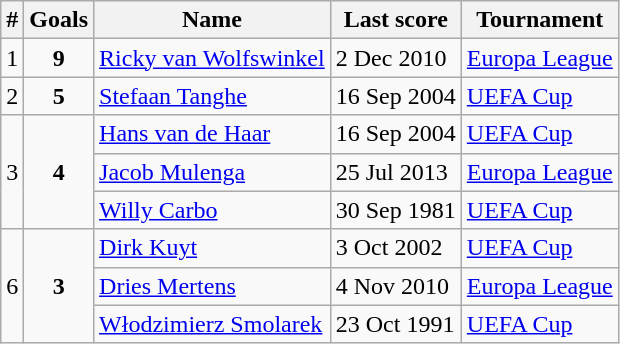<table class="wikitable" style=text-align:left;>
<tr>
<th>#</th>
<th>Goals</th>
<th>Name</th>
<th>Last score</th>
<th>Tournament</th>
</tr>
<tr>
<td align=center>1</td>
<td align=center><strong>9</strong></td>
<td> <a href='#'>Ricky van Wolfswinkel</a></td>
<td>2 Dec 2010</td>
<td><a href='#'>Europa League</a></td>
</tr>
<tr>
<td align=center>2</td>
<td align=center><strong>5</strong></td>
<td> <a href='#'>Stefaan Tanghe</a></td>
<td>16 Sep 2004</td>
<td><a href='#'>UEFA Cup</a></td>
</tr>
<tr>
<td rowspan="3" align=center>3</td>
<td rowspan="3" align=center><strong>4</strong></td>
<td> <a href='#'>Hans van de Haar</a></td>
<td>16 Sep 2004</td>
<td><a href='#'>UEFA Cup</a></td>
</tr>
<tr>
<td> <a href='#'>Jacob Mulenga</a></td>
<td>25 Jul 2013</td>
<td><a href='#'>Europa League</a></td>
</tr>
<tr>
<td> <a href='#'>Willy Carbo</a></td>
<td>30 Sep 1981</td>
<td><a href='#'>UEFA Cup</a></td>
</tr>
<tr>
<td rowspan="4" align=center>6</td>
<td rowspan="4" align=center><strong>3</strong></td>
<td> <a href='#'>Dirk Kuyt</a></td>
<td>3 Oct 2002</td>
<td><a href='#'>UEFA Cup</a></td>
</tr>
<tr>
<td> <a href='#'>Dries Mertens</a></td>
<td>4 Nov 2010</td>
<td><a href='#'>Europa League</a></td>
</tr>
<tr>
<td> <a href='#'>Włodzimierz Smolarek</a></td>
<td>23 Oct 1991</td>
<td><a href='#'>UEFA Cup</a></td>
</tr>
</table>
